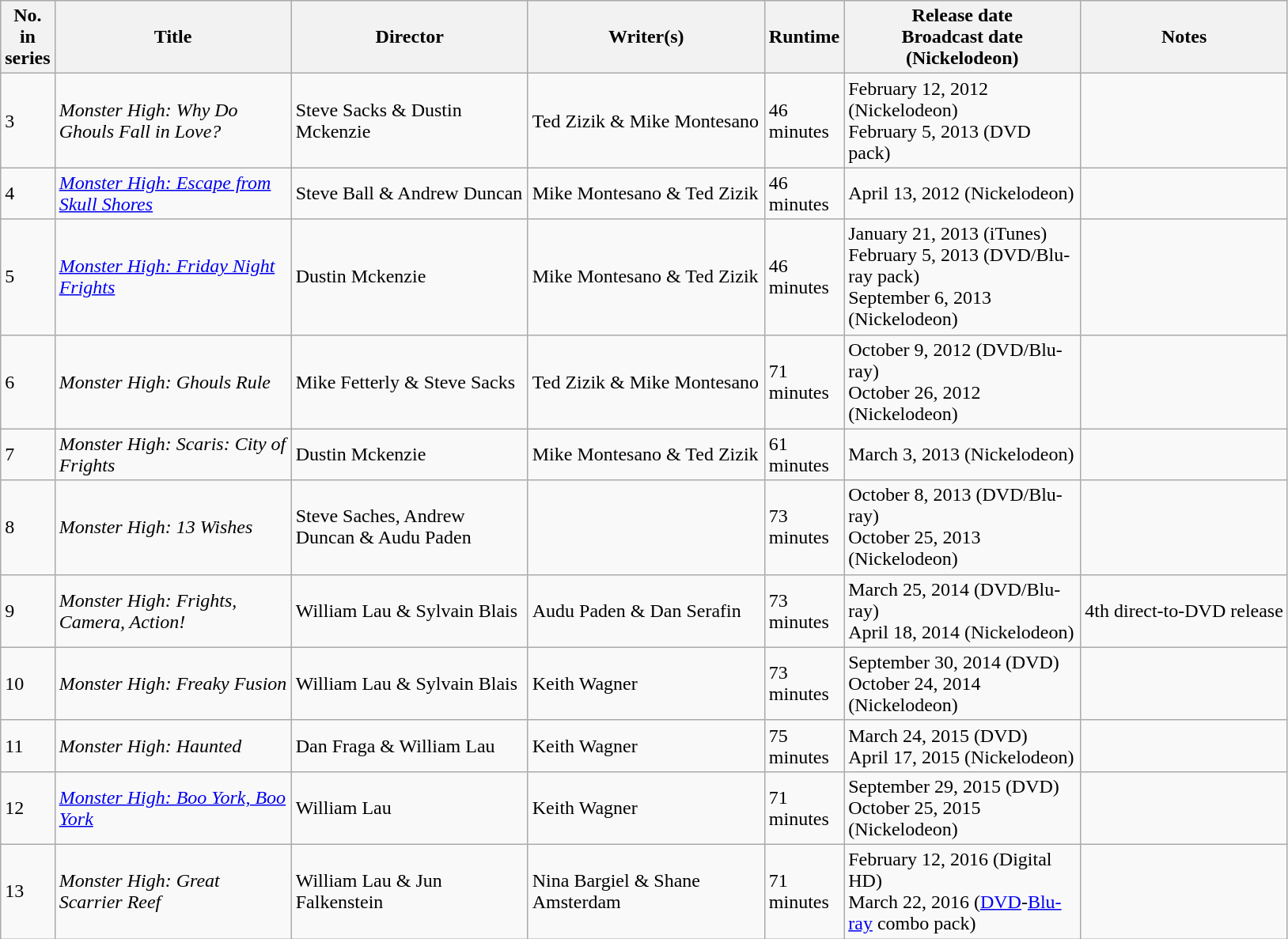<table class="wikitable sortable">
<tr>
<th style="width: 1em;">No. in series</th>
<th style="width: 12em;">Title</th>
<th style="width: 12em;">Director</th>
<th style="width: 12em;">Writer(s)</th>
<th style="width: 3em;">Runtime</th>
<th style="width: 12em;">Release date<br>Broadcast date (Nickelodeon)</th>
<th>Notes</th>
</tr>
<tr>
<td>3</td>
<td><em>Monster High: Why Do Ghouls Fall in Love?</em></td>
<td>Steve Sacks & Dustin Mckenzie</td>
<td>Ted Zizik & Mike Montesano</td>
<td>46 minutes</td>
<td>February 12, 2012 (Nickelodeon)<br>February 5, 2013 (DVD pack)</td>
<td></td>
</tr>
<tr>
<td>4</td>
<td><em><a href='#'>Monster High: Escape from Skull Shores</a></em></td>
<td>Steve Ball & Andrew Duncan</td>
<td>Mike Montesano & Ted Zizik</td>
<td>46 minutes</td>
<td>April 13, 2012 (Nickelodeon)</td>
<td></td>
</tr>
<tr>
<td>5</td>
<td><em><a href='#'>Monster High: Friday Night Frights</a></em></td>
<td>Dustin Mckenzie</td>
<td>Mike Montesano & Ted Zizik</td>
<td>46 minutes</td>
<td>January 21, 2013 (iTunes) <br>February 5, 2013 (DVD/Blu-ray pack)<br>September 6, 2013 (Nickelodeon)</td>
<td></td>
</tr>
<tr>
<td>6</td>
<td><em>Monster High: Ghouls Rule</em></td>
<td>Mike Fetterly & Steve Sacks</td>
<td>Ted Zizik & Mike Montesano</td>
<td>71 minutes</td>
<td>October 9, 2012 (DVD/Blu-ray)<br>October 26, 2012 (Nickelodeon)</td>
<td></td>
</tr>
<tr>
<td>7</td>
<td><em>Monster High: Scaris: City of Frights</em></td>
<td>Dustin Mckenzie</td>
<td>Mike Montesano & Ted Zizik</td>
<td>61 minutes</td>
<td>March 3, 2013 (Nickelodeon)</td>
<td></td>
</tr>
<tr>
<td>8</td>
<td><em>Monster High: 13 Wishes</em></td>
<td>Steve Saches, Andrew Duncan & Audu Paden</td>
<td></td>
<td>73 minutes</td>
<td>October 8, 2013 (DVD/Blu-ray)<br>October 25, 2013 (Nickelodeon)</td>
<td></td>
</tr>
<tr>
<td>9</td>
<td><em>Monster High: Frights, Camera, Action!</em></td>
<td>William Lau & Sylvain Blais</td>
<td>Audu Paden & Dan Serafin</td>
<td>73 minutes</td>
<td>March 25, 2014 (DVD/Blu-ray)<br>April 18, 2014 (Nickelodeon)</td>
<td>4th direct-to-DVD release</td>
</tr>
<tr>
<td>10</td>
<td><em>Monster High: Freaky Fusion</em></td>
<td>William Lau & Sylvain Blais</td>
<td>Keith Wagner</td>
<td>73 minutes</td>
<td>September 30, 2014 (DVD)<br>October 24, 2014 (Nickelodeon)</td>
<td></td>
</tr>
<tr>
<td>11</td>
<td><em>Monster High: Haunted</em></td>
<td>Dan Fraga & William Lau</td>
<td>Keith Wagner</td>
<td>75 minutes</td>
<td>March 24, 2015 (DVD)<br>April 17, 2015 (Nickelodeon)</td>
<td></td>
</tr>
<tr>
<td>12</td>
<td><em><a href='#'>Monster High: Boo York, Boo York</a></em></td>
<td>William Lau</td>
<td>Keith Wagner</td>
<td>71 minutes</td>
<td>September 29, 2015 (DVD)<br>October 25, 2015 (Nickelodeon)</td>
<td></td>
</tr>
<tr>
<td>13</td>
<td><em>Monster High: Great Scarrier Reef</em></td>
<td>William Lau & Jun Falkenstein</td>
<td>Nina Bargiel & Shane Amsterdam</td>
<td>71 minutes</td>
<td>February 12, 2016 (Digital HD)<br>March 22, 2016 (<a href='#'>DVD</a>-<a href='#'>Blu-ray</a> combo pack)</td>
<td></td>
</tr>
</table>
